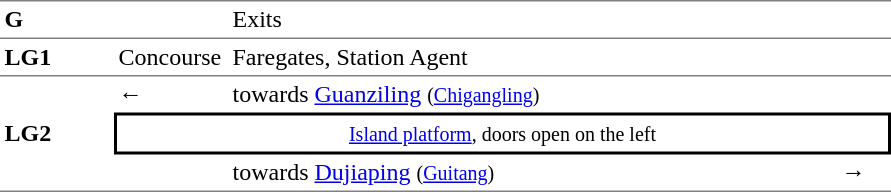<table table border=0 cellspacing=0 cellpadding=3>
<tr>
<td style="border-bottom:solid 1px gray; border-top:solid 1px gray;" valign=top><strong>G</strong></td>
<td style="border-bottom:solid 1px gray; border-top:solid 1px gray;" valign=top></td>
<td style="border-bottom:solid 1px gray; border-top:solid 1px gray;" valign=top>Exits</td>
<td style="border-bottom:solid 1px gray; border-top:solid 1px gray;" valign=top></td>
</tr>
<tr>
<td style="border-bottom:solid 1px gray;" width=70><strong>LG1</strong></td>
<td style="border-bottom:solid 1px gray;" width=70>Concourse</td>
<td style="border-bottom:solid 1px gray;" width=400>Faregates, Station Agent</td>
<td style="border-bottom:solid 1px gray;" width=30></td>
</tr>
<tr>
<td style="border-bottom:solid 1px gray;" rowspan=3><strong>LG2</strong></td>
<td>←</td>
<td> towards <a href='#'>Guanziling</a> <small>(<a href='#'>Chigangling</a>)</small></td>
<td></td>
</tr>
<tr>
<td style="border-right:solid 2px black;border-left:solid 2px black;border-top:solid 2px black;border-bottom:solid 2px black;text-align:center;" colspan=3><small><a href='#'>Island platform</a>, doors open on the left</small></td>
</tr>
<tr>
<td style="border-bottom:solid 1px gray;"></td>
<td style="border-bottom:solid 1px gray;"> towards <a href='#'>Dujiaping</a> <small>(<a href='#'>Guitang</a>)</small></td>
<td style="border-bottom:solid 1px gray;">→</td>
</tr>
<tr>
</tr>
</table>
